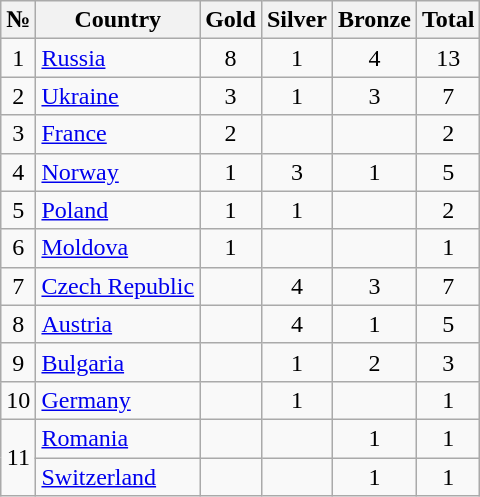<table class="wikitable sortable" style="text-align:center;">
<tr>
<th>№</th>
<th>Country</th>
<th>Gold</th>
<th>Silver</th>
<th>Bronze</th>
<th>Total</th>
</tr>
<tr>
<td>1</td>
<td align=left> <a href='#'>Russia</a></td>
<td>8</td>
<td>1</td>
<td>4</td>
<td>13</td>
</tr>
<tr>
<td>2</td>
<td align=left> <a href='#'>Ukraine</a></td>
<td>3</td>
<td>1</td>
<td>3</td>
<td>7</td>
</tr>
<tr>
<td>3</td>
<td align=left> <a href='#'>France</a></td>
<td>2</td>
<td></td>
<td></td>
<td>2</td>
</tr>
<tr>
<td>4</td>
<td align=left> <a href='#'>Norway</a></td>
<td>1</td>
<td>3</td>
<td>1</td>
<td>5</td>
</tr>
<tr>
<td>5</td>
<td align=left> <a href='#'>Poland</a></td>
<td>1</td>
<td>1</td>
<td></td>
<td>2</td>
</tr>
<tr>
<td>6</td>
<td align=left> <a href='#'>Moldova</a></td>
<td>1</td>
<td></td>
<td></td>
<td>1</td>
</tr>
<tr>
<td>7</td>
<td align=left> <a href='#'>Czech Republic</a></td>
<td></td>
<td>4</td>
<td>3</td>
<td>7</td>
</tr>
<tr>
<td>8</td>
<td align=left> <a href='#'>Austria</a></td>
<td></td>
<td>4</td>
<td>1</td>
<td>5</td>
</tr>
<tr>
<td>9</td>
<td align=left> <a href='#'>Bulgaria</a></td>
<td></td>
<td>1</td>
<td>2</td>
<td>3</td>
</tr>
<tr>
<td>10</td>
<td align=left> <a href='#'>Germany</a></td>
<td></td>
<td>1</td>
<td></td>
<td>1</td>
</tr>
<tr>
<td rowspan="2">11</td>
<td align=left> <a href='#'>Romania</a></td>
<td></td>
<td></td>
<td>1</td>
<td>1</td>
</tr>
<tr>
<td align=left> <a href='#'>Switzerland</a></td>
<td></td>
<td></td>
<td>1</td>
<td>1</td>
</tr>
</table>
